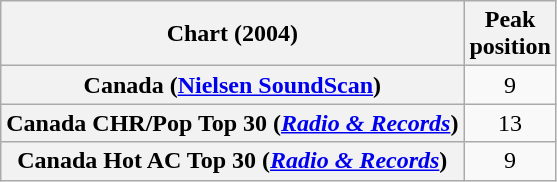<table class="wikitable sortable plainrowheaders" style="text-align:center;">
<tr>
<th>Chart (2004)</th>
<th>Peak <br> position</th>
</tr>
<tr>
<th scope="row">Canada (<a href='#'>Nielsen SoundScan</a>)</th>
<td>9</td>
</tr>
<tr>
<th scope="row">Canada CHR/Pop Top 30 (<em><a href='#'>Radio & Records</a></em>)</th>
<td>13</td>
</tr>
<tr>
<th scope="row">Canada Hot AC Top 30 (<em><a href='#'>Radio & Records</a></em>)</th>
<td>9</td>
</tr>
</table>
